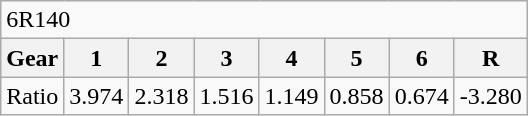<table class=wikitable>
<tr>
<td colspan="8">6R140</td>
</tr>
<tr>
<th>Gear</th>
<th>1</th>
<th>2</th>
<th>3</th>
<th>4</th>
<th>5</th>
<th>6</th>
<th>R</th>
</tr>
<tr>
<td>Ratio</td>
<td>3.974</td>
<td>2.318</td>
<td>1.516</td>
<td>1.149</td>
<td>0.858</td>
<td>0.674</td>
<td>-3.280</td>
</tr>
</table>
